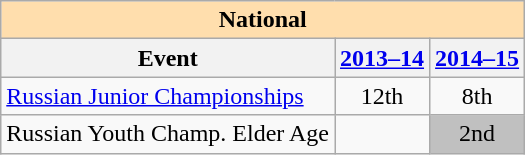<table class="wikitable" style="text-align:center">
<tr>
<th style="background-color: #ffdead; " colspan=3 align=center>National</th>
</tr>
<tr>
<th>Event</th>
<th><a href='#'>2013–14</a></th>
<th><a href='#'>2014–15</a></th>
</tr>
<tr>
<td align=left><a href='#'>Russian Junior Championships</a></td>
<td>12th</td>
<td>8th</td>
</tr>
<tr>
<td align=left>Russian Youth Champ. Elder Age</td>
<td></td>
<td bgcolor=silver>2nd</td>
</tr>
</table>
